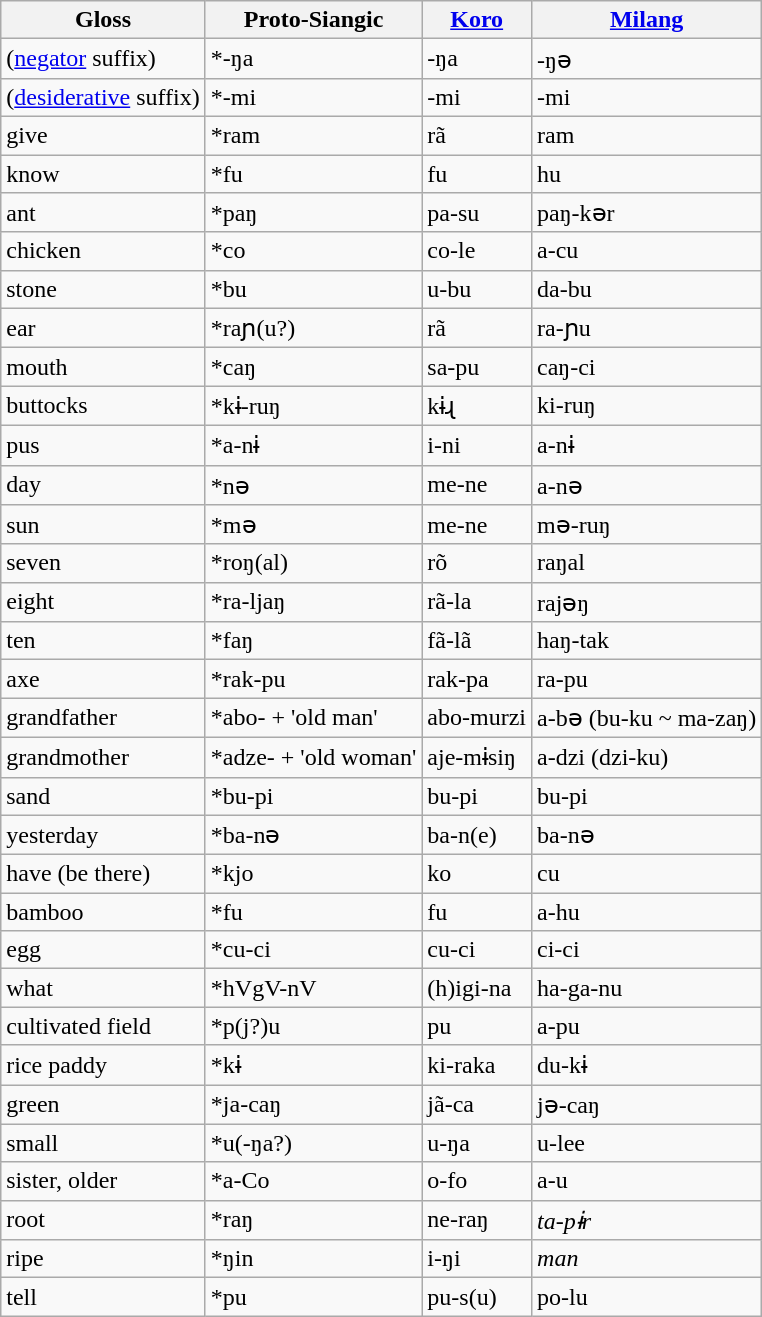<table class="wikitable sortable">
<tr>
<th>Gloss</th>
<th>Proto-Siangic</th>
<th><a href='#'>Koro</a></th>
<th><a href='#'>Milang</a></th>
</tr>
<tr>
<td>(<a href='#'>negator</a> suffix)</td>
<td>*-ŋa</td>
<td>-ŋa</td>
<td>-ŋə</td>
</tr>
<tr>
<td>(<a href='#'>desiderative</a> suffix)</td>
<td>*-mi</td>
<td>-mi</td>
<td>-mi</td>
</tr>
<tr>
<td>give</td>
<td>*ram</td>
<td>rã</td>
<td>ram</td>
</tr>
<tr>
<td>know</td>
<td>*fu</td>
<td>fu</td>
<td>hu</td>
</tr>
<tr>
<td>ant</td>
<td>*paŋ</td>
<td>pa-su</td>
<td>paŋ-kər</td>
</tr>
<tr>
<td>chicken</td>
<td>*co</td>
<td>co-le</td>
<td>a-cu</td>
</tr>
<tr>
<td>stone</td>
<td>*bu</td>
<td>u-bu</td>
<td>da-bu</td>
</tr>
<tr>
<td>ear</td>
<td>*raɲ(u?)</td>
<td>rã</td>
<td>ra-ɲu</td>
</tr>
<tr>
<td>mouth</td>
<td>*caŋ</td>
<td>sa-pu</td>
<td>caŋ-ci</td>
</tr>
<tr>
<td>buttocks</td>
<td>*kɨ-ruŋ</td>
<td>kɨɻ</td>
<td>ki-ruŋ</td>
</tr>
<tr>
<td>pus</td>
<td>*a-nɨ</td>
<td>i-ni</td>
<td>a-nɨ</td>
</tr>
<tr>
<td>day</td>
<td>*nə</td>
<td>me-ne</td>
<td>a-nə</td>
</tr>
<tr>
<td>sun</td>
<td>*mə</td>
<td>me-ne</td>
<td>mə-ruŋ</td>
</tr>
<tr>
<td>seven</td>
<td>*roŋ(al)</td>
<td>rõ</td>
<td>raŋal</td>
</tr>
<tr>
<td>eight</td>
<td>*ra-ljaŋ</td>
<td>rã-la</td>
<td>rajəŋ</td>
</tr>
<tr>
<td>ten</td>
<td>*faŋ</td>
<td>fã-lã</td>
<td>haŋ-tak</td>
</tr>
<tr>
<td>axe</td>
<td>*rak-pu</td>
<td>rak-pa</td>
<td>ra-pu</td>
</tr>
<tr>
<td>grandfather</td>
<td>*abo- + 'old man'</td>
<td>abo-murzi</td>
<td>a-bə (bu-ku ~ ma-zaŋ)</td>
</tr>
<tr>
<td>grandmother</td>
<td>*adze- + 'old woman'</td>
<td>aje-mɨsiŋ</td>
<td>a-dzi (dzi-ku)</td>
</tr>
<tr>
<td>sand</td>
<td>*bu-pi</td>
<td>bu-pi</td>
<td>bu-pi</td>
</tr>
<tr>
<td>yesterday</td>
<td>*ba-nə</td>
<td>ba-n(e)</td>
<td>ba-nə</td>
</tr>
<tr>
<td>have (be there)</td>
<td>*kjo</td>
<td>ko</td>
<td>cu</td>
</tr>
<tr>
<td>bamboo</td>
<td>*fu</td>
<td>fu</td>
<td>a-hu</td>
</tr>
<tr>
<td>egg</td>
<td>*cu-ci</td>
<td>cu-ci</td>
<td>ci-ci</td>
</tr>
<tr>
<td>what</td>
<td>*hVgV-nV</td>
<td>(h)igi-na</td>
<td>ha-ga-nu</td>
</tr>
<tr>
<td>cultivated field</td>
<td>*p(j?)u</td>
<td>pu</td>
<td>a-pu</td>
</tr>
<tr>
<td>rice paddy</td>
<td>*kɨ</td>
<td>ki-raka</td>
<td>du-kɨ</td>
</tr>
<tr>
<td>green</td>
<td>*ja-caŋ</td>
<td>jã-ca</td>
<td>jə-caŋ</td>
</tr>
<tr>
<td>small</td>
<td>*u(-ŋa?)</td>
<td>u-ŋa</td>
<td>u-lee</td>
</tr>
<tr>
<td>sister, older</td>
<td>*a-Co</td>
<td>o-fo</td>
<td>a-u</td>
</tr>
<tr>
<td>root</td>
<td>*raŋ</td>
<td>ne-raŋ</td>
<td><em>ta-pɨr</em></td>
</tr>
<tr>
<td>ripe</td>
<td>*ŋin</td>
<td>i-ŋi</td>
<td><em>man</em></td>
</tr>
<tr>
<td>tell</td>
<td>*pu</td>
<td>pu-s(u)</td>
<td>po-lu</td>
</tr>
</table>
